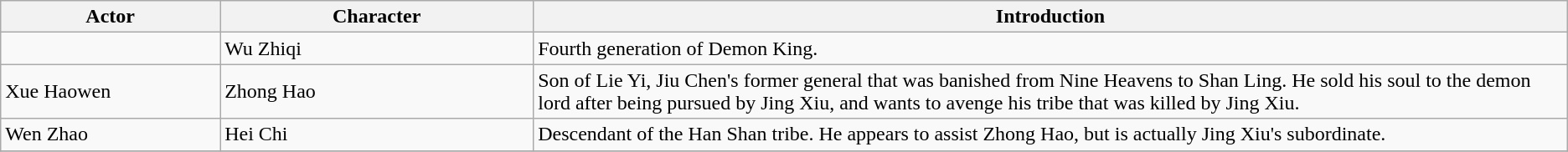<table class="wikitable">
<tr>
<th style="width:14%">Actor</th>
<th style="width:20%">Character</th>
<th>Introduction</th>
</tr>
<tr>
<td></td>
<td>Wu Zhiqi</td>
<td>Fourth generation of Demon King.</td>
</tr>
<tr>
<td>Xue Haowen</td>
<td>Zhong Hao</td>
<td>Son of Lie Yi, Jiu Chen's former general that was banished from Nine Heavens to Shan Ling. He sold his soul to the demon lord after being pursued by Jing Xiu, and wants to avenge his tribe that was killed by Jing Xiu.</td>
</tr>
<tr>
<td>Wen Zhao</td>
<td>Hei Chi</td>
<td>Descendant of the Han Shan tribe. He appears to assist Zhong Hao, but is actually Jing Xiu's subordinate.</td>
</tr>
<tr>
</tr>
</table>
